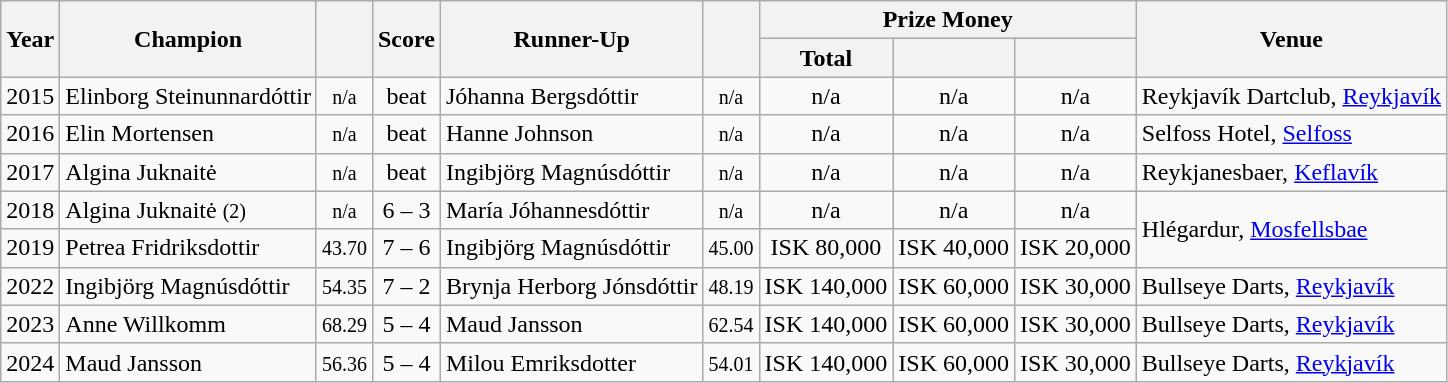<table class="wikitable sortable">
<tr>
<th rowspan=2>Year</th>
<th rowspan=2>Champion</th>
<th rowspan=2></th>
<th rowspan=2>Score</th>
<th rowspan=2>Runner-Up</th>
<th rowspan=2></th>
<th colspan=3>Prize Money</th>
<th rowspan=2>Venue</th>
</tr>
<tr>
<th>Total</th>
<th></th>
<th></th>
</tr>
<tr>
<td>2015</td>
<td> Elinborg Steinunnardóttir</td>
<td align=center><small><span>n/a</span></small></td>
<td align=center>beat</td>
<td> Jóhanna Bergsdóttir</td>
<td align=center><small><span>n/a</span></small></td>
<td align=center>n/a</td>
<td align=center>n/a</td>
<td align=center>n/a</td>
<td>Reykjavík Dartclub, <a href='#'>Reykjavík</a></td>
</tr>
<tr>
<td>2016</td>
<td> Elin Mortensen</td>
<td align=center><small><span>n/a</span></small></td>
<td align=center>beat</td>
<td> Hanne Johnson</td>
<td align=center><small><span>n/a</span></small></td>
<td align=center>n/a</td>
<td align=center>n/a</td>
<td align=center>n/a</td>
<td>Selfoss Hotel, <a href='#'>Selfoss</a></td>
</tr>
<tr>
<td>2017</td>
<td> Algina Juknaitė</td>
<td align=center><small><span>n/a</span></small></td>
<td align=center>beat</td>
<td> Ingibjörg Magnúsdóttir</td>
<td align=center><small><span>n/a</span></small></td>
<td align=center>n/a</td>
<td align=center>n/a</td>
<td align=center>n/a</td>
<td>Reykjanesbaer, <a href='#'>Keflavík</a></td>
</tr>
<tr>
<td>2018</td>
<td> Algina Juknaitė <small>(2)</small></td>
<td align=center><small><span>n/a</span></small></td>
<td align=center>6 – 3</td>
<td> María Jóhannesdóttir</td>
<td align=center><small><span>n/a</span></small></td>
<td align=center>n/a</td>
<td align=center>n/a</td>
<td align=center>n/a</td>
<td rowspan=2>Hlégardur, <a href='#'>Mosfellsbae</a></td>
</tr>
<tr>
<td>2019</td>
<td> Petrea Fridriksdottir</td>
<td align=center><small><span>43.70</span></small></td>
<td align=center>7 – 6</td>
<td> Ingibjörg Magnúsdóttir</td>
<td align=center><small><span>45.00</span></small></td>
<td align=center>ISK 80,000</td>
<td align=center>ISK 40,000</td>
<td align=center>ISK 20,000</td>
</tr>
<tr>
<td>2022</td>
<td> Ingibjörg Magnúsdóttir</td>
<td align=center><small><span>54.35</span></small></td>
<td align=center>7 – 2</td>
<td> Brynja Herborg Jónsdóttir</td>
<td align=center><small><span>48.19</span></small></td>
<td align=center>ISK 140,000</td>
<td align=center>ISK 60,000</td>
<td align=center>ISK 30,000</td>
<td>Bullseye Darts, <a href='#'>Reykjavík</a></td>
</tr>
<tr>
<td>2023</td>
<td> Anne Willkomm</td>
<td align=center><small><span>68.29</span></small></td>
<td align=center>5 – 4</td>
<td> Maud Jansson</td>
<td align=center><small><span>62.54</span></small></td>
<td align=center>ISK 140,000</td>
<td align=center>ISK 60,000</td>
<td align=center>ISK 30,000</td>
<td>Bullseye Darts, <a href='#'>Reykjavík</a></td>
</tr>
<tr>
<td>2024</td>
<td> Maud Jansson</td>
<td align=center><small><span>56.36</span></small></td>
<td align=center>5 – 4</td>
<td> Milou Emriksdotter</td>
<td align=center><small><span>54.01</span></small></td>
<td align=center>ISK 140,000</td>
<td align=center>ISK 60,000</td>
<td align=center>ISK 30,000</td>
<td>Bullseye Darts, <a href='#'>Reykjavík</a></td>
</tr>
</table>
